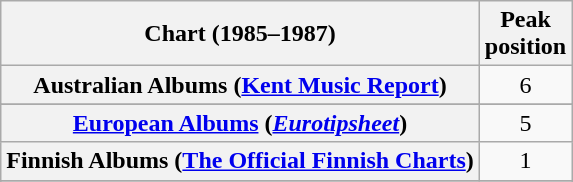<table class="wikitable sortable plainrowheaders" style="text-align:center">
<tr>
<th scope="col">Chart (1985–1987)</th>
<th scope="col">Peak<br>position</th>
</tr>
<tr>
<th scope="row">Australian Albums (<a href='#'>Kent Music Report</a>)</th>
<td>6</td>
</tr>
<tr>
</tr>
<tr>
</tr>
<tr>
</tr>
<tr>
<th scope="row"><a href='#'>European Albums</a> (<em><a href='#'>Eurotipsheet</a></em>)</th>
<td>5</td>
</tr>
<tr>
<th scope="row">Finnish Albums (<a href='#'>The Official Finnish Charts</a>)</th>
<td align="center">1</td>
</tr>
<tr>
</tr>
<tr>
</tr>
<tr>
</tr>
<tr>
</tr>
<tr>
</tr>
<tr>
</tr>
<tr>
</tr>
</table>
